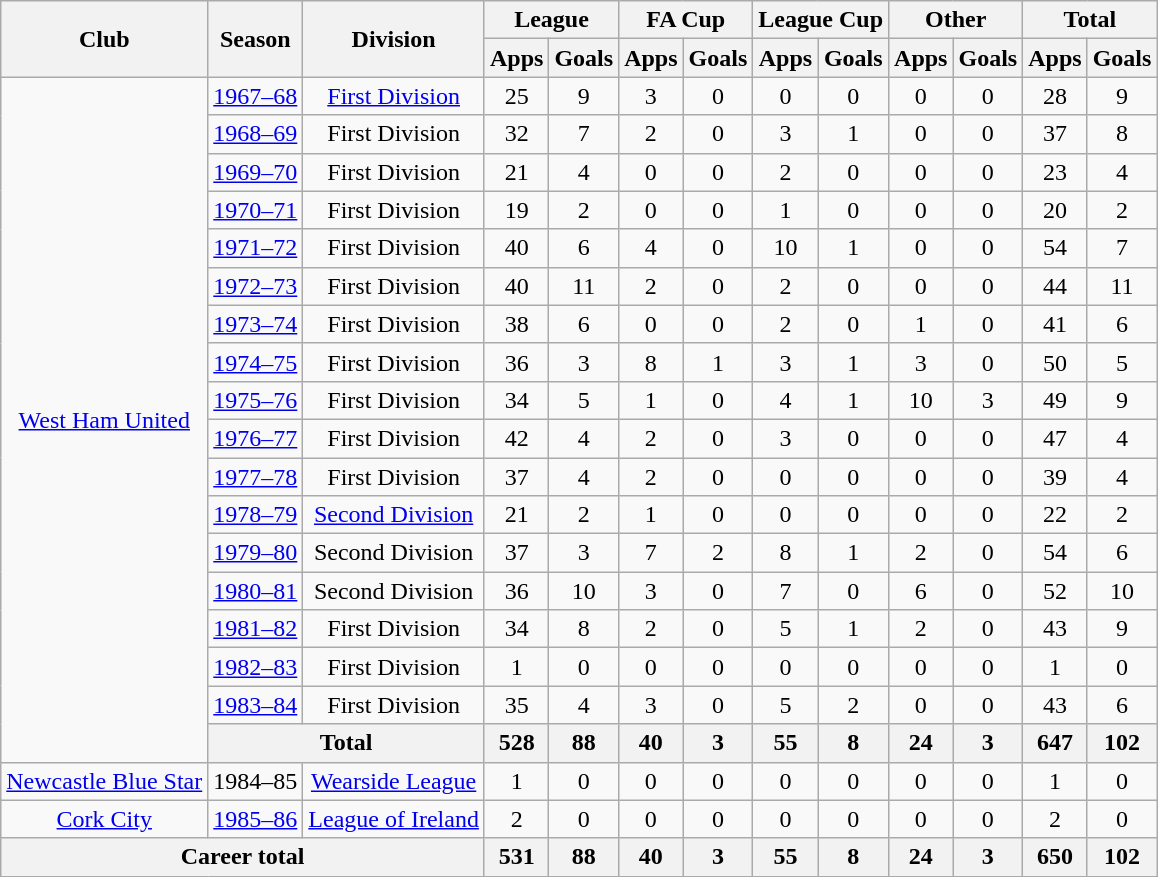<table class="wikitable" style="text-align: center;">
<tr>
<th rowspan="2">Club</th>
<th rowspan="2">Season</th>
<th rowspan="2">Division</th>
<th colspan="2">League</th>
<th colspan="2">FA Cup</th>
<th colspan="2">League Cup</th>
<th colspan="2">Other</th>
<th colspan="2">Total</th>
</tr>
<tr>
<th>Apps</th>
<th>Goals</th>
<th>Apps</th>
<th>Goals</th>
<th>Apps</th>
<th>Goals</th>
<th>Apps</th>
<th>Goals</th>
<th>Apps</th>
<th>Goals</th>
</tr>
<tr>
<td rowspan="18"><a href='#'>West Ham United</a></td>
<td><a href='#'>1967–68</a></td>
<td><a href='#'>First Division</a></td>
<td>25</td>
<td>9</td>
<td>3</td>
<td>0</td>
<td>0</td>
<td>0</td>
<td>0</td>
<td>0</td>
<td>28</td>
<td>9</td>
</tr>
<tr>
<td><a href='#'>1968–69</a></td>
<td>First Division</td>
<td>32</td>
<td>7</td>
<td>2</td>
<td>0</td>
<td>3</td>
<td>1</td>
<td>0</td>
<td>0</td>
<td>37</td>
<td>8</td>
</tr>
<tr>
<td><a href='#'>1969–70</a></td>
<td>First Division</td>
<td>21</td>
<td>4</td>
<td>0</td>
<td>0</td>
<td>2</td>
<td>0</td>
<td>0</td>
<td>0</td>
<td>23</td>
<td>4</td>
</tr>
<tr>
<td><a href='#'>1970–71</a></td>
<td>First Division</td>
<td>19</td>
<td>2</td>
<td>0</td>
<td>0</td>
<td>1</td>
<td>0</td>
<td>0</td>
<td>0</td>
<td>20</td>
<td>2</td>
</tr>
<tr>
<td><a href='#'>1971–72</a></td>
<td>First Division</td>
<td>40</td>
<td>6</td>
<td>4</td>
<td>0</td>
<td>10</td>
<td>1</td>
<td>0</td>
<td>0</td>
<td>54</td>
<td>7</td>
</tr>
<tr>
<td><a href='#'>1972–73</a></td>
<td>First Division</td>
<td>40</td>
<td>11</td>
<td>2</td>
<td>0</td>
<td>2</td>
<td>0</td>
<td>0</td>
<td>0</td>
<td>44</td>
<td>11</td>
</tr>
<tr>
<td><a href='#'>1973–74</a></td>
<td>First Division</td>
<td>38</td>
<td>6</td>
<td>0</td>
<td>0</td>
<td>2</td>
<td>0</td>
<td>1</td>
<td>0</td>
<td>41</td>
<td>6</td>
</tr>
<tr>
<td><a href='#'>1974–75</a></td>
<td>First Division</td>
<td>36</td>
<td>3</td>
<td>8</td>
<td>1</td>
<td>3</td>
<td>1</td>
<td>3</td>
<td>0</td>
<td>50</td>
<td>5</td>
</tr>
<tr>
<td><a href='#'>1975–76</a></td>
<td>First Division</td>
<td>34</td>
<td>5</td>
<td>1</td>
<td>0</td>
<td>4</td>
<td>1</td>
<td>10</td>
<td>3</td>
<td>49</td>
<td>9</td>
</tr>
<tr>
<td><a href='#'>1976–77</a></td>
<td>First Division</td>
<td>42</td>
<td>4</td>
<td>2</td>
<td>0</td>
<td>3</td>
<td>0</td>
<td>0</td>
<td>0</td>
<td>47</td>
<td>4</td>
</tr>
<tr>
<td><a href='#'>1977–78</a></td>
<td>First Division</td>
<td>37</td>
<td>4</td>
<td>2</td>
<td>0</td>
<td>0</td>
<td>0</td>
<td>0</td>
<td>0</td>
<td>39</td>
<td>4</td>
</tr>
<tr>
<td><a href='#'>1978–79</a></td>
<td><a href='#'>Second Division</a></td>
<td>21</td>
<td>2</td>
<td>1</td>
<td>0</td>
<td>0</td>
<td>0</td>
<td>0</td>
<td>0</td>
<td>22</td>
<td>2</td>
</tr>
<tr>
<td><a href='#'>1979–80</a></td>
<td>Second Division</td>
<td>37</td>
<td>3</td>
<td>7</td>
<td>2</td>
<td>8</td>
<td>1</td>
<td>2</td>
<td>0</td>
<td>54</td>
<td>6</td>
</tr>
<tr>
<td><a href='#'>1980–81</a></td>
<td>Second Division</td>
<td>36</td>
<td>10</td>
<td>3</td>
<td>0</td>
<td>7</td>
<td>0</td>
<td>6</td>
<td>0</td>
<td>52</td>
<td>10</td>
</tr>
<tr>
<td><a href='#'>1981–82</a></td>
<td>First Division</td>
<td>34</td>
<td>8</td>
<td>2</td>
<td>0</td>
<td>5</td>
<td>1</td>
<td>2</td>
<td>0</td>
<td>43</td>
<td>9</td>
</tr>
<tr>
<td><a href='#'>1982–83</a></td>
<td>First Division</td>
<td>1</td>
<td>0</td>
<td>0</td>
<td>0</td>
<td>0</td>
<td>0</td>
<td>0</td>
<td>0</td>
<td>1</td>
<td>0</td>
</tr>
<tr>
<td><a href='#'>1983–84</a></td>
<td>First Division</td>
<td>35</td>
<td>4</td>
<td>3</td>
<td>0</td>
<td>5</td>
<td>2</td>
<td>0</td>
<td>0</td>
<td>43</td>
<td>6</td>
</tr>
<tr>
<th colspan="2">Total</th>
<th>528</th>
<th>88</th>
<th>40</th>
<th>3</th>
<th>55</th>
<th>8</th>
<th>24</th>
<th>3</th>
<th>647</th>
<th>102</th>
</tr>
<tr>
<td><a href='#'>Newcastle Blue Star</a></td>
<td>1984–85</td>
<td><a href='#'>Wearside League</a></td>
<td>1</td>
<td>0</td>
<td>0</td>
<td>0</td>
<td>0</td>
<td>0</td>
<td>0</td>
<td>0</td>
<td>1</td>
<td>0</td>
</tr>
<tr>
<td><a href='#'>Cork City</a></td>
<td><a href='#'>1985–86</a></td>
<td><a href='#'>League of Ireland</a></td>
<td>2</td>
<td>0</td>
<td>0</td>
<td>0</td>
<td>0</td>
<td>0</td>
<td>0</td>
<td>0</td>
<td>2</td>
<td>0</td>
</tr>
<tr>
<th colspan="3">Career total</th>
<th>531</th>
<th>88</th>
<th>40</th>
<th>3</th>
<th>55</th>
<th>8</th>
<th>24</th>
<th>3</th>
<th>650</th>
<th>102</th>
</tr>
</table>
